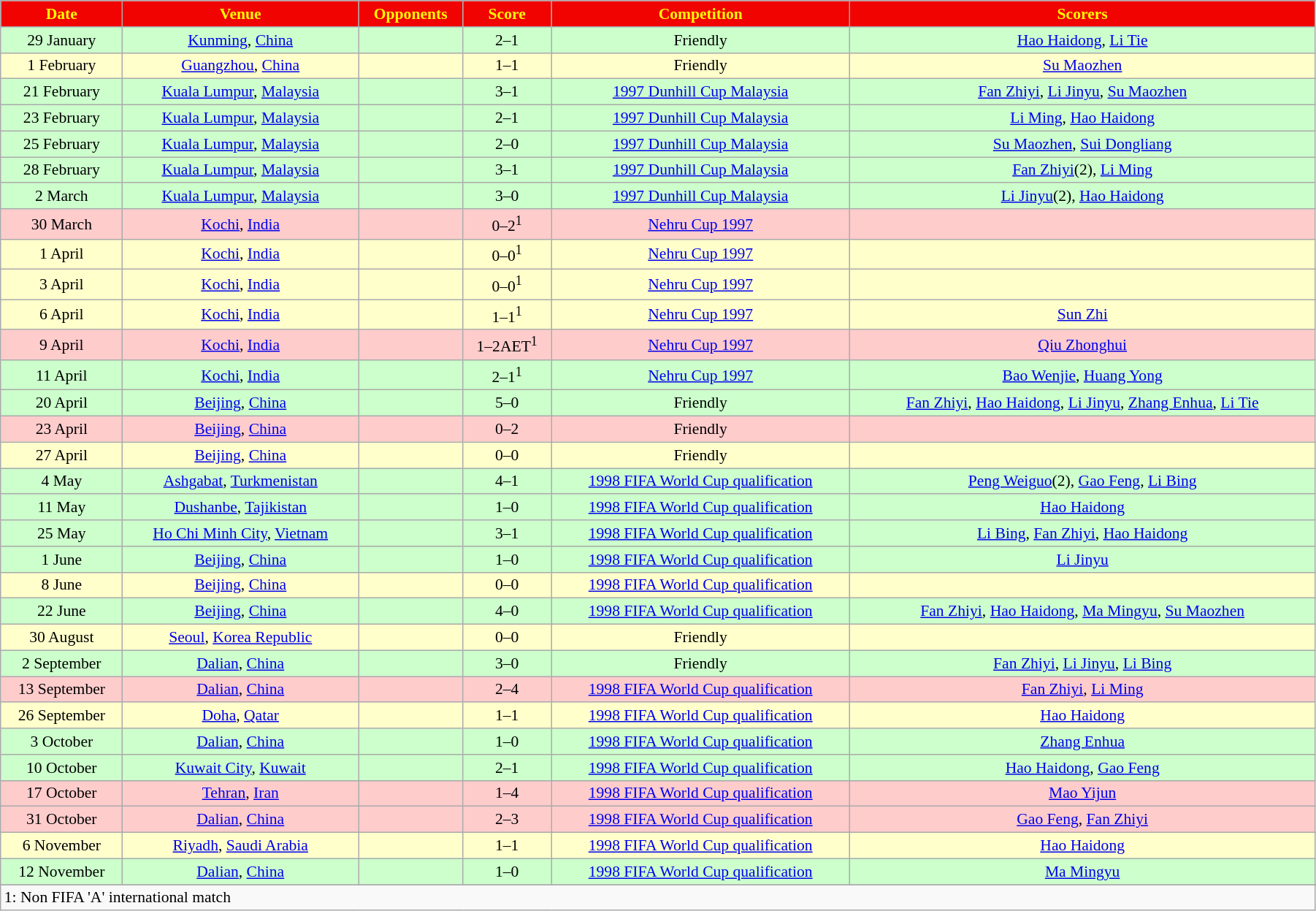<table width=95% class="wikitable" style="text-align: center; font-size: 90%">
<tr bgcolor=#F00300 style="color:yellow">
<td><strong>Date</strong></td>
<td><strong>Venue</strong></td>
<td><strong>Opponents</strong></td>
<td><strong>Score</strong></td>
<td><strong>Competition</strong></td>
<td><strong>Scorers</strong></td>
</tr>
<tr bgcolor=#CCFFCC>
<td>29 January</td>
<td><a href='#'>Kunming</a>, <a href='#'>China</a></td>
<td></td>
<td>2–1</td>
<td>Friendly</td>
<td><a href='#'>Hao Haidong</a>, <a href='#'>Li Tie</a></td>
</tr>
<tr bgcolor=#FFFFCC>
<td>1 February</td>
<td><a href='#'>Guangzhou</a>, <a href='#'>China</a></td>
<td></td>
<td>1–1</td>
<td>Friendly</td>
<td><a href='#'>Su Maozhen</a></td>
</tr>
<tr bgcolor=#CCFFCC>
<td>21 February</td>
<td><a href='#'>Kuala Lumpur</a>, <a href='#'>Malaysia</a></td>
<td></td>
<td>3–1</td>
<td><a href='#'>1997 Dunhill Cup Malaysia</a></td>
<td><a href='#'>Fan Zhiyi</a>, <a href='#'>Li Jinyu</a>, <a href='#'>Su Maozhen</a></td>
</tr>
<tr bgcolor=#CCFFCC>
<td>23 February</td>
<td><a href='#'>Kuala Lumpur</a>, <a href='#'>Malaysia</a></td>
<td></td>
<td>2–1</td>
<td><a href='#'>1997 Dunhill Cup Malaysia</a></td>
<td><a href='#'>Li Ming</a>, <a href='#'>Hao Haidong</a></td>
</tr>
<tr bgcolor=#CCFFCC>
<td>25 February</td>
<td><a href='#'>Kuala Lumpur</a>, <a href='#'>Malaysia</a></td>
<td></td>
<td>2–0</td>
<td><a href='#'>1997 Dunhill Cup Malaysia</a></td>
<td><a href='#'>Su Maozhen</a>, <a href='#'>Sui Dongliang</a></td>
</tr>
<tr bgcolor=#CCFFCC>
<td>28 February</td>
<td><a href='#'>Kuala Lumpur</a>, <a href='#'>Malaysia</a></td>
<td></td>
<td>3–1</td>
<td><a href='#'>1997 Dunhill Cup Malaysia</a></td>
<td><a href='#'>Fan Zhiyi</a>(2), <a href='#'>Li Ming</a></td>
</tr>
<tr bgcolor=#CCFFCC>
<td>2 March</td>
<td><a href='#'>Kuala Lumpur</a>, <a href='#'>Malaysia</a></td>
<td></td>
<td>3–0</td>
<td><a href='#'>1997 Dunhill Cup Malaysia</a></td>
<td><a href='#'>Li Jinyu</a>(2), <a href='#'>Hao Haidong</a></td>
</tr>
<tr bgcolor=#FFCCCC>
<td>30 March</td>
<td><a href='#'>Kochi</a>, <a href='#'>India</a></td>
<td></td>
<td>0–2<sup>1</sup></td>
<td><a href='#'>Nehru Cup 1997</a></td>
<td></td>
</tr>
<tr bgcolor=#FFFFCC>
<td>1 April</td>
<td><a href='#'>Kochi</a>, <a href='#'>India</a></td>
<td></td>
<td>0–0<sup>1</sup></td>
<td><a href='#'>Nehru Cup 1997</a></td>
<td></td>
</tr>
<tr bgcolor=#FFFFCC>
<td>3 April</td>
<td><a href='#'>Kochi</a>, <a href='#'>India</a></td>
<td></td>
<td>0–0<sup>1</sup></td>
<td><a href='#'>Nehru Cup 1997</a></td>
<td></td>
</tr>
<tr bgcolor=#FFFFCC>
<td>6 April</td>
<td><a href='#'>Kochi</a>, <a href='#'>India</a></td>
<td></td>
<td>1–1<sup>1</sup></td>
<td><a href='#'>Nehru Cup 1997</a></td>
<td><a href='#'>Sun Zhi</a></td>
</tr>
<tr bgcolor=#FFCCCC>
<td>9 April</td>
<td><a href='#'>Kochi</a>, <a href='#'>India</a></td>
<td></td>
<td>1–2AET<sup>1</sup></td>
<td><a href='#'>Nehru Cup 1997</a></td>
<td><a href='#'>Qiu Zhonghui</a></td>
</tr>
<tr bgcolor=#CCFFCC>
<td>11 April</td>
<td><a href='#'>Kochi</a>, <a href='#'>India</a></td>
<td></td>
<td>2–1<sup>1</sup></td>
<td><a href='#'>Nehru Cup 1997</a></td>
<td><a href='#'>Bao Wenjie</a>, <a href='#'>Huang Yong</a></td>
</tr>
<tr bgcolor=#CCFFCC>
<td>20 April</td>
<td><a href='#'>Beijing</a>, <a href='#'>China</a></td>
<td></td>
<td>5–0</td>
<td>Friendly</td>
<td><a href='#'>Fan Zhiyi</a>, <a href='#'>Hao Haidong</a>, <a href='#'>Li Jinyu</a>, <a href='#'>Zhang Enhua</a>, <a href='#'>Li Tie</a></td>
</tr>
<tr bgcolor=#FFCCCC>
<td>23 April</td>
<td><a href='#'>Beijing</a>, <a href='#'>China</a></td>
<td></td>
<td>0–2</td>
<td>Friendly</td>
<td></td>
</tr>
<tr bgcolor=#FFFFCC>
<td>27 April</td>
<td><a href='#'>Beijing</a>, <a href='#'>China</a></td>
<td></td>
<td>0–0</td>
<td>Friendly</td>
<td></td>
</tr>
<tr bgcolor=#CCFFCC>
<td>4 May</td>
<td><a href='#'>Ashgabat</a>, <a href='#'>Turkmenistan</a></td>
<td></td>
<td>4–1</td>
<td><a href='#'>1998 FIFA World Cup qualification</a></td>
<td><a href='#'>Peng Weiguo</a>(2), <a href='#'>Gao Feng</a>, <a href='#'>Li Bing</a></td>
</tr>
<tr bgcolor=#CCFFCC>
<td>11 May</td>
<td><a href='#'>Dushanbe</a>, <a href='#'>Tajikistan</a></td>
<td></td>
<td>1–0</td>
<td><a href='#'>1998 FIFA World Cup qualification</a></td>
<td><a href='#'>Hao Haidong</a></td>
</tr>
<tr bgcolor=#CCFFCC>
<td>25 May</td>
<td><a href='#'>Ho Chi Minh City</a>, <a href='#'>Vietnam</a></td>
<td></td>
<td>3–1</td>
<td><a href='#'>1998 FIFA World Cup qualification</a></td>
<td><a href='#'>Li Bing</a>, <a href='#'>Fan Zhiyi</a>, <a href='#'>Hao Haidong</a></td>
</tr>
<tr bgcolor=#CCFFCC>
<td>1 June</td>
<td><a href='#'>Beijing</a>, <a href='#'>China</a></td>
<td></td>
<td>1–0</td>
<td><a href='#'>1998 FIFA World Cup qualification</a></td>
<td><a href='#'>Li Jinyu</a></td>
</tr>
<tr bgcolor=#FFFFCC>
<td>8 June</td>
<td><a href='#'>Beijing</a>, <a href='#'>China</a></td>
<td></td>
<td>0–0</td>
<td><a href='#'>1998 FIFA World Cup qualification</a></td>
<td></td>
</tr>
<tr bgcolor=#CCFFCC>
<td>22 June</td>
<td><a href='#'>Beijing</a>, <a href='#'>China</a></td>
<td></td>
<td>4–0</td>
<td><a href='#'>1998 FIFA World Cup qualification</a></td>
<td><a href='#'>Fan Zhiyi</a>, <a href='#'>Hao Haidong</a>, <a href='#'>Ma Mingyu</a>, <a href='#'>Su Maozhen</a></td>
</tr>
<tr bgcolor=#FFFFCC>
<td>30 August</td>
<td><a href='#'>Seoul</a>, <a href='#'>Korea Republic</a></td>
<td></td>
<td>0–0</td>
<td>Friendly</td>
<td></td>
</tr>
<tr bgcolor=#CCFFCC>
<td>2 September</td>
<td><a href='#'>Dalian</a>, <a href='#'>China</a></td>
<td></td>
<td>3–0</td>
<td>Friendly</td>
<td><a href='#'>Fan Zhiyi</a>, <a href='#'>Li Jinyu</a>, <a href='#'>Li Bing</a></td>
</tr>
<tr bgcolor=#FFCCCC>
<td>13 September</td>
<td><a href='#'>Dalian</a>, <a href='#'>China</a></td>
<td></td>
<td>2–4</td>
<td><a href='#'>1998 FIFA World Cup qualification</a></td>
<td><a href='#'>Fan Zhiyi</a>, <a href='#'>Li Ming</a></td>
</tr>
<tr bgcolor=#FFFFCC>
<td>26 September</td>
<td><a href='#'>Doha</a>, <a href='#'>Qatar</a></td>
<td></td>
<td>1–1</td>
<td><a href='#'>1998 FIFA World Cup qualification</a></td>
<td><a href='#'>Hao Haidong</a></td>
</tr>
<tr bgcolor=#CCFFCC>
<td>3 October</td>
<td><a href='#'>Dalian</a>, <a href='#'>China</a></td>
<td></td>
<td>1–0</td>
<td><a href='#'>1998 FIFA World Cup qualification</a></td>
<td><a href='#'>Zhang Enhua</a></td>
</tr>
<tr bgcolor=#CCFFCC>
<td>10 October</td>
<td><a href='#'>Kuwait City</a>, <a href='#'>Kuwait</a></td>
<td></td>
<td>2–1</td>
<td><a href='#'>1998 FIFA World Cup qualification</a></td>
<td><a href='#'>Hao Haidong</a>, <a href='#'>Gao Feng</a></td>
</tr>
<tr bgcolor=#FFCCCC>
<td>17 October</td>
<td><a href='#'>Tehran</a>, <a href='#'>Iran</a></td>
<td></td>
<td>1–4</td>
<td><a href='#'>1998 FIFA World Cup qualification</a></td>
<td><a href='#'>Mao Yijun</a></td>
</tr>
<tr bgcolor=#FFCCCC>
<td>31 October</td>
<td><a href='#'>Dalian</a>, <a href='#'>China</a></td>
<td></td>
<td>2–3</td>
<td><a href='#'>1998 FIFA World Cup qualification</a></td>
<td><a href='#'>Gao Feng</a>, <a href='#'>Fan Zhiyi</a></td>
</tr>
<tr bgcolor=#FFFFCC>
<td>6 November</td>
<td><a href='#'>Riyadh</a>, <a href='#'>Saudi Arabia</a></td>
<td></td>
<td>1–1</td>
<td><a href='#'>1998 FIFA World Cup qualification</a></td>
<td><a href='#'>Hao Haidong</a></td>
</tr>
<tr bgcolor=#CCFFCC>
<td>12 November</td>
<td><a href='#'>Dalian</a>, <a href='#'>China</a></td>
<td></td>
<td>1–0</td>
<td><a href='#'>1998 FIFA World Cup qualification</a></td>
<td><a href='#'>Ma Mingyu</a></td>
</tr>
<tr>
</tr>
<tr>
<td colspan=6 align=left>1: Non FIFA 'A' international match</td>
</tr>
</table>
